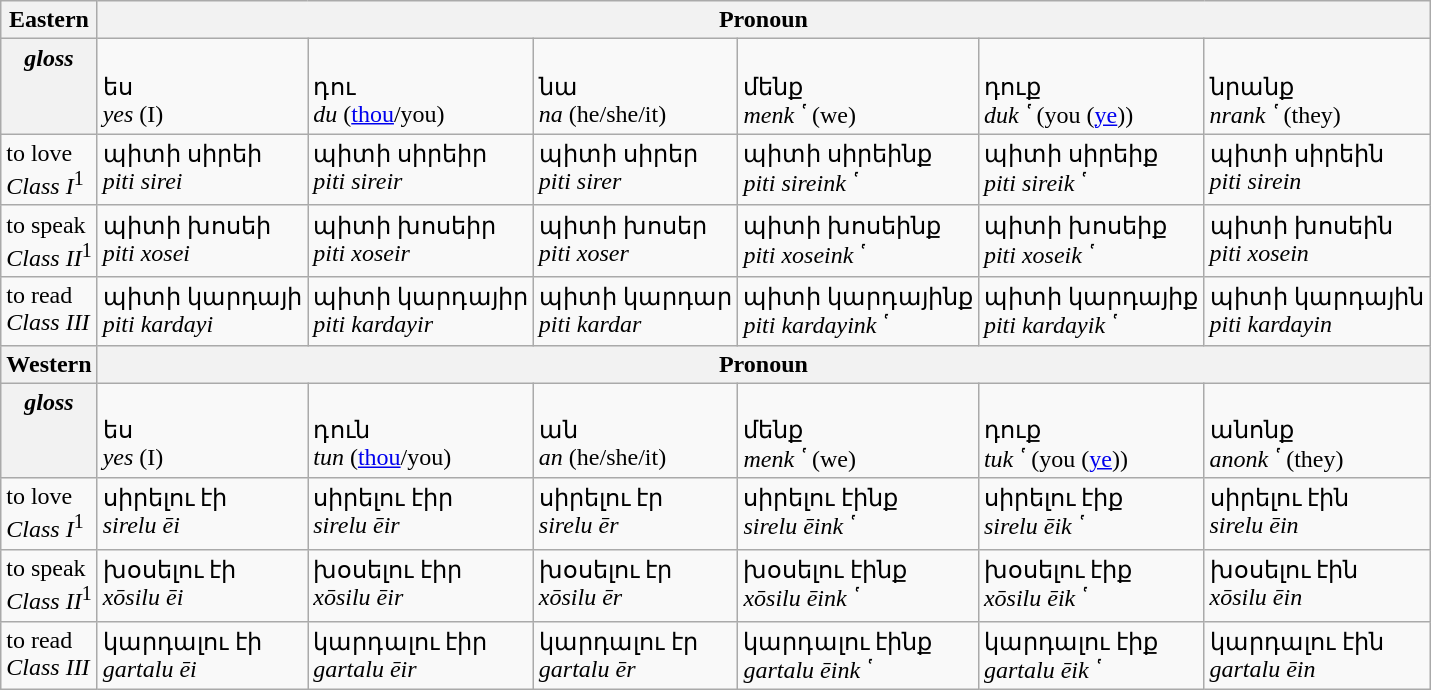<table class="wikitable">
<tr>
<th>Eastern</th>
<th colspan=6>Pronoun</th>
</tr>
<tr valign=top>
<th><em>gloss</em></th>
<td><br>ես<br><em>yes</em> (I)</td>
<td><br>դու<br><em>du</em> (<a href='#'>thou</a>/you)</td>
<td><br>նա<br><em>na</em> (he/she/it)</td>
<td><br>մենք<br><em>menk῾</em> (we)</td>
<td><br>դուք<br><em>duk῾</em> (you (<a href='#'>ye</a>))</td>
<td><br>նրանք<br><em>nrank῾</em> (they)</td>
</tr>
<tr valign=top>
<td>to love<br><em>Class I</em><sup>1</sup></td>
<td>պիտի սիրեի<br><em>piti sirei</em></td>
<td>պիտի սիրեիր<br><em>piti sireir</em></td>
<td>պիտի սիրեր<br><em>piti sirer</em></td>
<td>պիտի սիրեինք<br><em>piti sireink῾</em></td>
<td>պիտի սիրեիք<br><em>piti sireik῾</em></td>
<td>պիտի սիրեին<br><em>piti sirein</em></td>
</tr>
<tr valign=top>
<td>to speak<br><em>Class II</em><sup>1</sup></td>
<td>պիտի խոսեի<br><em>piti xosei</em></td>
<td>պիտի խոսեիր<br><em>piti xoseir</em></td>
<td>պիտի խոսեր<br><em>piti xoser</em></td>
<td>պիտի խոսեինք<br><em>piti xoseink῾</em></td>
<td>պիտի խոսեիք<br><em>piti xoseik῾</em></td>
<td>պիտի խոսեին<br><em>piti xosein</em></td>
</tr>
<tr valign=top>
<td>to read<br><em>Class III</em></td>
<td>պիտի կարդայի<br><em>piti kardayi</em></td>
<td>պիտի կարդայիր<br><em>piti kardayir</em></td>
<td>պիտի կարդար<br><em>piti kardar</em></td>
<td>պիտի կարդայինք<br><em>piti kardayink῾</em></td>
<td>պիտի կարդայիք<br><em>piti kardayik῾</em></td>
<td>պիտի կարդային<br><em>piti kardayin</em></td>
</tr>
<tr valign=top>
<th>Western</th>
<th colspan=6>Pronoun</th>
</tr>
<tr valign=top>
<th><em>gloss</em></th>
<td><br>ես<br><em>yes</em> (I)</td>
<td><br>դուն<br><em>tun</em> (<a href='#'>thou</a>/you)</td>
<td><br>ան<br><em>an</em> (he/she/it)</td>
<td><br>մենք<br><em>menk῾</em> (we)</td>
<td><br>դուք<br><em>tuk῾</em> (you (<a href='#'>ye</a>))</td>
<td><br>անոնք<br><em>anonk῾</em> (they)</td>
</tr>
<tr valign=top>
<td>to love<br><em>Class I</em><sup>1</sup></td>
<td>սիրելու էի<br><em>sirelu ēi</em></td>
<td>սիրելու էիր<br><em>sirelu ēir</em></td>
<td>սիրելու էր<br><em>sirelu ēr</em></td>
<td>սիրելու էինք<br><em>sirelu ēink῾</em></td>
<td>սիրելու էիք<br><em>sirelu ēik῾</em></td>
<td>սիրելու էին<br><em>sirelu ēin</em></td>
</tr>
<tr valign=top>
<td>to speak<br><em>Class II</em><sup>1</sup></td>
<td>խօսելու էի<br><em>xōsilu ēi</em></td>
<td>խօսելու էիր<br><em>xōsilu ēir</em></td>
<td>խօսելու էր<br><em>xōsilu ēr</em></td>
<td>խօսելու էինք<br><em>xōsilu ēink῾</em></td>
<td>խօսելու էիք<br><em>xōsilu ēik῾</em></td>
<td>խօսելու էին<br><em>xōsilu ēin</em></td>
</tr>
<tr valign=top>
<td>to read<br><em>Class III</em></td>
<td>կարդալու էի<br><em>gartalu ēi</em></td>
<td>կարդալու էիր<br><em>gartalu ēir</em></td>
<td>կարդալու էր<br><em>gartalu ēr</em></td>
<td>կարդալու էինք<br><em>gartalu ēink῾</em></td>
<td>կարդալու էիք<br><em>gartalu ēik῾</em></td>
<td>կարդալու էին<br><em>gartalu ēin</em></td>
</tr>
</table>
